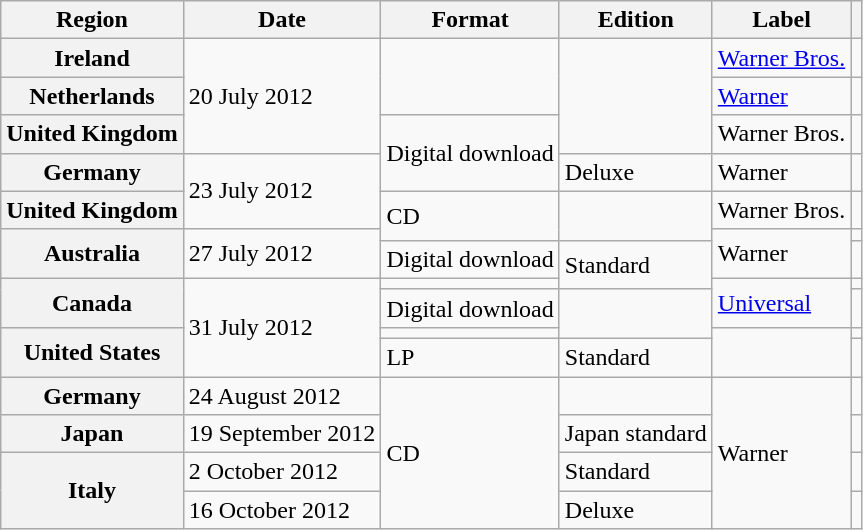<table class="wikitable plainrowheaders">
<tr>
<th scope="col">Region</th>
<th scope="col">Date</th>
<th scope="col">Format</th>
<th scope="col">Edition</th>
<th scope="col">Label</th>
<th scope="col"></th>
</tr>
<tr>
<th scope="row">Ireland</th>
<td rowspan="3">20 July 2012</td>
<td rowspan="2"></td>
<td rowspan="3"></td>
<td><a href='#'>Warner Bros.</a></td>
<td align="center"></td>
</tr>
<tr>
<th scope="row">Netherlands</th>
<td><a href='#'>Warner</a></td>
<td align="center"></td>
</tr>
<tr>
<th scope="row">United Kingdom</th>
<td rowspan="2">Digital download</td>
<td>Warner Bros.</td>
<td align="center"></td>
</tr>
<tr>
<th scope="row">Germany</th>
<td rowspan="2">23 July 2012</td>
<td>Deluxe</td>
<td>Warner</td>
<td align="center"></td>
</tr>
<tr>
<th scope="row">United Kingdom</th>
<td rowspan="2">CD</td>
<td rowspan="2"></td>
<td>Warner Bros.</td>
<td align="center"></td>
</tr>
<tr>
<th scope="row" rowspan="2">Australia</th>
<td rowspan="2">27 July 2012</td>
<td rowspan="2">Warner</td>
<td align="center"></td>
</tr>
<tr>
<td>Digital download</td>
<td rowspan="2">Standard</td>
<td align="center"></td>
</tr>
<tr>
<th scope="row" rowspan="2">Canada</th>
<td rowspan="4">31 July 2012</td>
<td></td>
<td rowspan="2"><a href='#'>Universal</a></td>
<td align="center"></td>
</tr>
<tr>
<td>Digital download</td>
<td rowspan="2"></td>
<td align="center"></td>
</tr>
<tr>
<th scope="row" rowspan="2">United States</th>
<td></td>
<td rowspan="2"></td>
<td align="center"></td>
</tr>
<tr>
<td>LP</td>
<td>Standard</td>
<td align="center"></td>
</tr>
<tr>
<th scope="row">Germany</th>
<td>24 August 2012</td>
<td rowspan="4">CD</td>
<td></td>
<td rowspan="4">Warner</td>
<td align="center"></td>
</tr>
<tr>
<th scope="row">Japan</th>
<td>19 September 2012</td>
<td>Japan standard</td>
<td align="center"></td>
</tr>
<tr>
<th scope="row" rowspan="2">Italy</th>
<td>2 October 2012</td>
<td>Standard</td>
<td align="center"></td>
</tr>
<tr>
<td>16 October 2012</td>
<td>Deluxe</td>
<td align="center"></td>
</tr>
</table>
